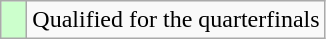<table class="wikitable">
<tr>
<td width=10px bgcolor="#ccffcc"></td>
<td>Qualified for the quarterfinals</td>
</tr>
</table>
